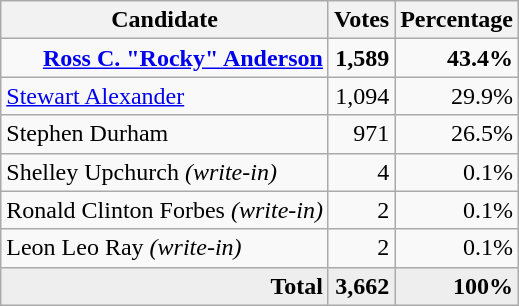<table class="wikitable" style="text-align: right">
<tr>
<th>Candidate</th>
<th>Votes</th>
<th>Percentage</th>
</tr>
<tr>
<td><strong><a href='#'>Ross C. "Rocky" Anderson</a></strong></td>
<td><strong>1,589</strong></td>
<td><strong>43.4%</strong></td>
</tr>
<tr>
<td style="text-align:left;"><a href='#'>Stewart Alexander</a></td>
<td>1,094</td>
<td>29.9%</td>
</tr>
<tr>
<td style="text-align:left;">Stephen Durham</td>
<td>971</td>
<td>26.5%</td>
</tr>
<tr>
<td style="text-align:left;">Shelley Upchurch <em>(write-in)</em></td>
<td>4</td>
<td>0.1%</td>
</tr>
<tr>
<td style="text-align:left;">Ronald Clinton Forbes <em>(write-in)</em></td>
<td>2</td>
<td>0.1%</td>
</tr>
<tr>
<td style="text-align:left;">Leon Leo Ray <em>(write-in)</em></td>
<td>2</td>
<td>0.1%</td>
</tr>
<tr style="background:#eee;">
<td style="margin-right:0.50px"><strong>Total</strong></td>
<td style="margin-right:0.50px"><strong>3,662</strong></td>
<td style="margin-right:0.50px"><strong>100%</strong></td>
</tr>
</table>
